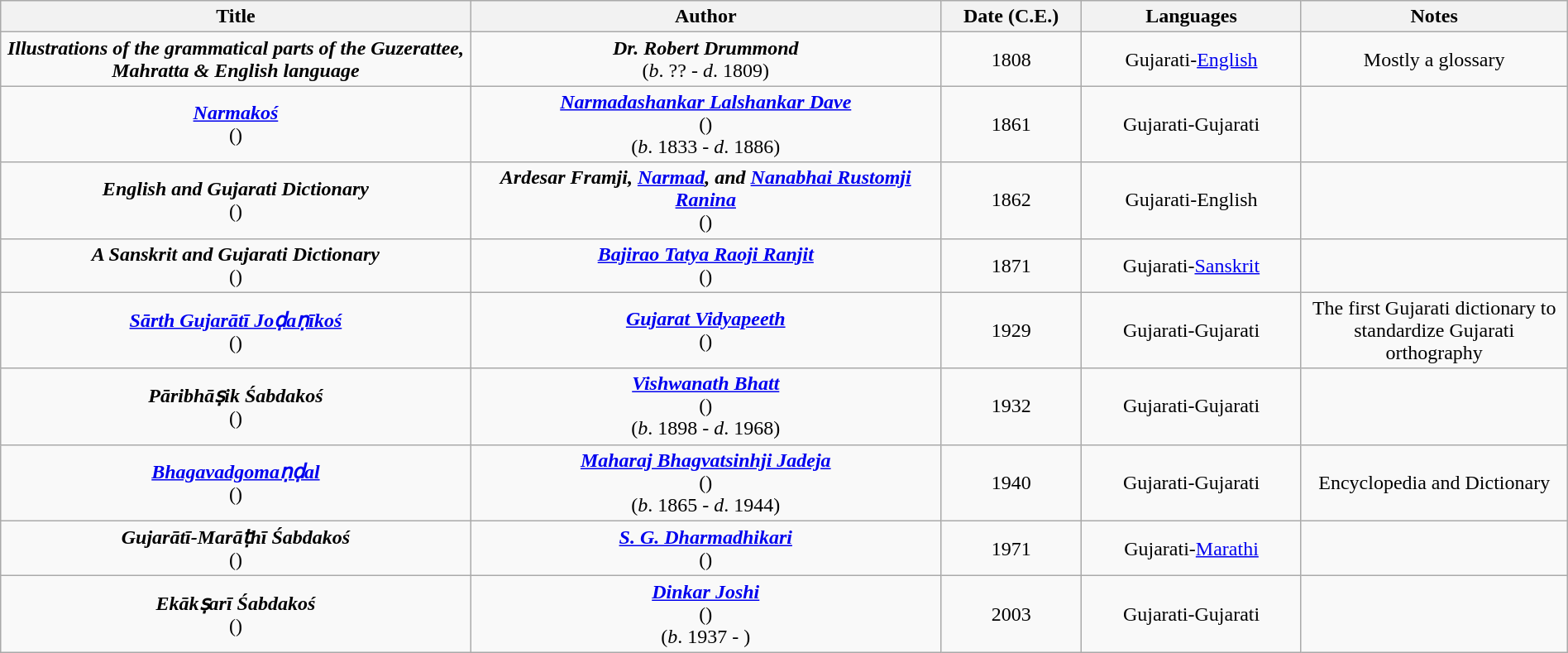<table class="wikitable" border="1" style="width:100%; text-align:center;">
<tr>
<th width="30%">Title</th>
<th width="30%">Author</th>
<th width="9%">Date (C.E.)</th>
<th width="14%">Languages</th>
<th width="27%">Notes</th>
</tr>
<tr>
<td><strong><em>Illustrations of the grammatical parts of the Guzerattee, Mahratta & English language</em></strong></td>
<td><strong><em>Dr. Robert Drummond</em></strong><br>(<em>b</em>. ?? - <em>d</em>. 1809)</td>
<td>1808</td>
<td>Gujarati-<a href='#'>English</a></td>
<td>Mostly a glossary</td>
</tr>
<tr>
<td><strong><em><a href='#'>Narmakoś</a></em></strong><br>()</td>
<td><strong><em><a href='#'>Narmadashankar Lalshankar Dave</a></em></strong><br>()<br>(<em>b</em>. 1833 - <em>d</em>. 1886)</td>
<td>1861</td>
<td>Gujarati-Gujarati</td>
<td></td>
</tr>
<tr>
<td><strong><em>English and Gujarati Dictionary</em></strong><br>()</td>
<td><strong><em>Ardesar Framji, <a href='#'>Narmad</a>, and <a href='#'>Nanabhai Rustomji Ranina</a></em></strong><br>()</td>
<td>1862</td>
<td>Gujarati-English<br></td>
</tr>
<tr>
<td><strong><em>A Sanskrit and Gujarati Dictionary</em></strong><br>()</td>
<td><strong><em><a href='#'>Bajirao Tatya Raoji Ranjit</a></em></strong><br>()</td>
<td>1871</td>
<td>Gujarati-<a href='#'>Sanskrit</a></td>
<td></td>
</tr>
<tr>
<td><strong><em><a href='#'>Sārth Gujarātī Joḍaṇīkoś</a></em></strong><br>()</td>
<td><strong><em><a href='#'>Gujarat Vidyapeeth</a></em></strong><br>()</td>
<td>1929</td>
<td>Gujarati-Gujarati</td>
<td>The first Gujarati dictionary to standardize Gujarati orthography</td>
</tr>
<tr>
<td><strong><em>Pāribhāṣik Śabdakoś</em></strong><br>()</td>
<td><strong><em><a href='#'>Vishwanath Bhatt</a></em></strong><br>()<br>(<em>b</em>. 1898 - <em>d</em>. 1968)</td>
<td>1932</td>
<td>Gujarati-Gujarati</td>
<td></td>
</tr>
<tr>
<td><strong><em><a href='#'>Bhagavadgomaṇḍal</a></em></strong><br>()</td>
<td><strong><em><a href='#'>Maharaj Bhagvatsinhji Jadeja</a></em></strong><br>()<br>(<em>b</em>. 1865 - <em>d</em>. 1944)</td>
<td>1940</td>
<td>Gujarati-Gujarati</td>
<td>Encyclopedia and Dictionary</td>
</tr>
<tr>
<td><strong><em>Gujarātī-Marāṭhī Śabdakoś</em></strong><br>()</td>
<td><strong><em><a href='#'>S. G. Dharmadhikari</a></em></strong><br>()</td>
<td>1971</td>
<td>Gujarati-<a href='#'>Marathi</a></td>
<td></td>
</tr>
<tr>
<td><strong><em>Ekākṣarī Śabdakoś</em></strong><br>()</td>
<td><strong><em><a href='#'>Dinkar Joshi</a></em></strong><br>()<br>(<em>b</em>. 1937 - )</td>
<td>2003</td>
<td>Gujarati-Gujarati</td>
<td></td>
</tr>
</table>
